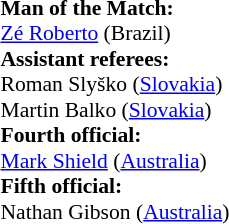<table width=50% style="font-size: 90%">
<tr>
<td><br><strong>Man of the Match:</strong>
<br><a href='#'>Zé Roberto</a> (Brazil)<br><strong>Assistant referees:</strong>
<br>Roman Slyško (<a href='#'>Slovakia</a>)
<br>Martin Balko (<a href='#'>Slovakia</a>)
<br><strong>Fourth official:</strong>
<br><a href='#'>Mark Shield</a> (<a href='#'>Australia</a>)
<br><strong>Fifth official:</strong>
<br>Nathan Gibson (<a href='#'>Australia</a>)</td>
</tr>
</table>
